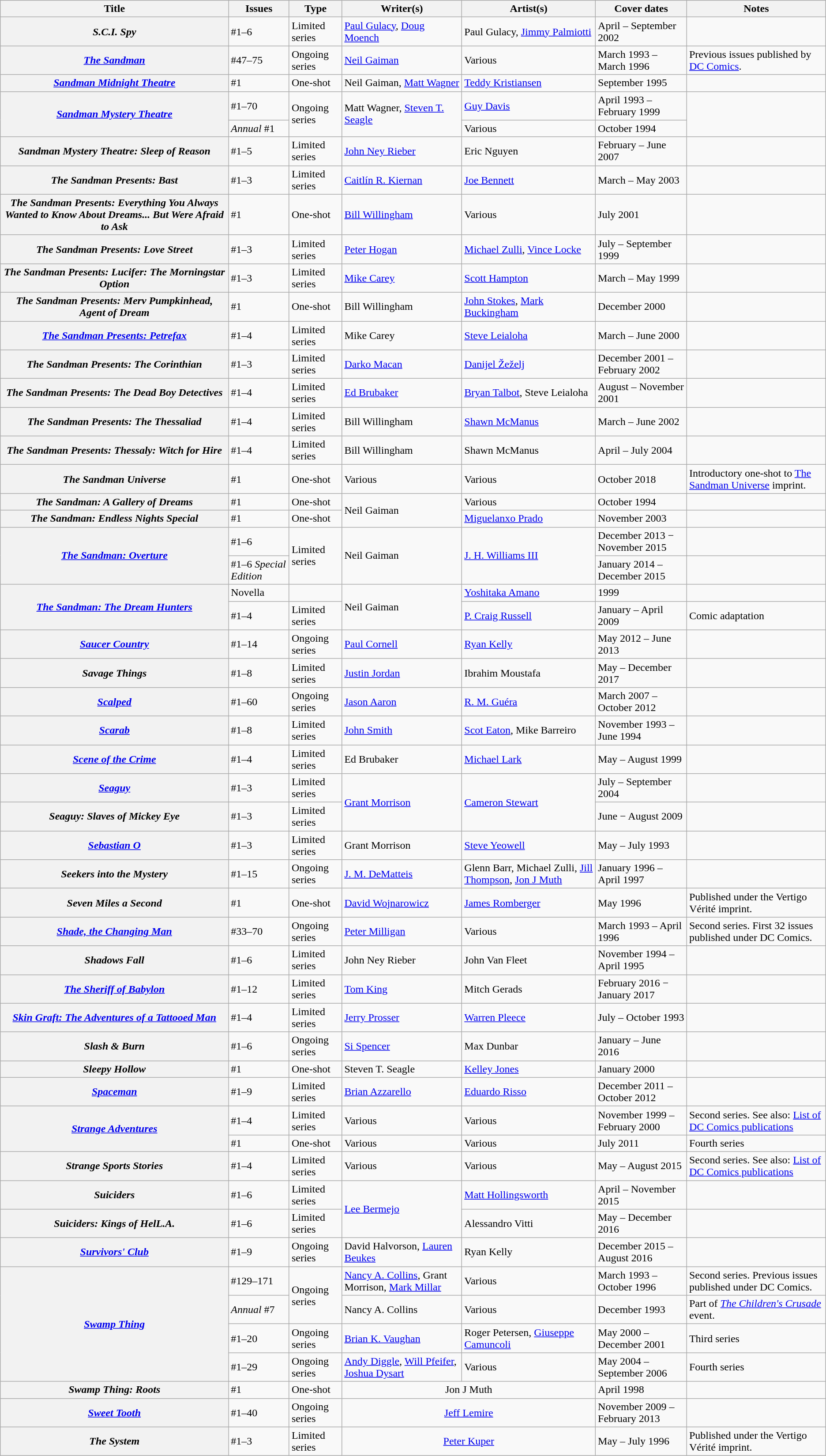<table class="wikitable">
<tr>
<th>Title</th>
<th>Issues</th>
<th>Type</th>
<th>Writer(s)</th>
<th>Artist(s)</th>
<th>Cover dates</th>
<th>Notes</th>
</tr>
<tr>
<th><em>S.C.I. Spy</em></th>
<td>#1–6</td>
<td>Limited series</td>
<td><a href='#'>Paul Gulacy</a>, <a href='#'>Doug Moench</a></td>
<td>Paul Gulacy, <a href='#'>Jimmy Palmiotti</a></td>
<td>April – September 2002</td>
<td></td>
</tr>
<tr>
<th><em><a href='#'>The Sandman</a></em></th>
<td>#47–75</td>
<td>Ongoing series</td>
<td><a href='#'>Neil Gaiman</a></td>
<td>Various</td>
<td>March 1993 – March 1996</td>
<td>Previous issues published by <a href='#'>DC Comics</a>.</td>
</tr>
<tr>
<th><em><a href='#'>Sandman Midnight Theatre</a></em></th>
<td>#1</td>
<td>One-shot</td>
<td>Neil Gaiman, <a href='#'>Matt Wagner</a></td>
<td><a href='#'>Teddy Kristiansen</a></td>
<td>September 1995</td>
<td></td>
</tr>
<tr>
<th rowspan="2"><em><a href='#'>Sandman Mystery Theatre</a></em></th>
<td>#1–70</td>
<td rowspan="2">Ongoing series</td>
<td rowspan="2">Matt Wagner, <a href='#'>Steven T. Seagle</a></td>
<td><a href='#'>Guy Davis</a></td>
<td>April 1993 – February 1999</td>
<td rowspan="2"></td>
</tr>
<tr>
<td><em>Annual</em> #1</td>
<td>Various</td>
<td>October 1994</td>
</tr>
<tr>
<th><em>Sandman Mystery Theatre: Sleep of Reason</em></th>
<td>#1–5</td>
<td>Limited series</td>
<td><a href='#'>John Ney Rieber</a></td>
<td>Eric Nguyen</td>
<td>February – June 2007</td>
<td></td>
</tr>
<tr>
<th><em>The Sandman Presents: Bast</em></th>
<td>#1–3</td>
<td>Limited series</td>
<td><a href='#'>Caitlín R. Kiernan</a></td>
<td><a href='#'>Joe Bennett</a></td>
<td>March – May 2003</td>
<td></td>
</tr>
<tr>
<th><em>The Sandman Presents: Everything You Always Wanted to Know About Dreams... But Were Afraid to Ask</em></th>
<td>#1</td>
<td>One-shot</td>
<td><a href='#'>Bill Willingham</a></td>
<td>Various</td>
<td>July 2001</td>
<td></td>
</tr>
<tr>
<th><em>The Sandman Presents: Love Street</em></th>
<td>#1–3</td>
<td>Limited series</td>
<td><a href='#'>Peter Hogan</a></td>
<td><a href='#'>Michael Zulli</a>, <a href='#'>Vince Locke</a></td>
<td>July – September 1999</td>
<td></td>
</tr>
<tr>
<th><em>The Sandman Presents: Lucifer: The Morningstar Option</em></th>
<td>#1–3</td>
<td>Limited series</td>
<td><a href='#'>Mike Carey</a></td>
<td><a href='#'>Scott Hampton</a></td>
<td>March – May 1999</td>
<td></td>
</tr>
<tr>
<th><em>The Sandman Presents: Merv Pumpkinhead, Agent of Dream</em></th>
<td>#1</td>
<td>One-shot</td>
<td>Bill Willingham</td>
<td><a href='#'>John Stokes</a>, <a href='#'>Mark Buckingham</a></td>
<td>December 2000</td>
<td></td>
</tr>
<tr>
<th><em><a href='#'>The Sandman Presents: Petrefax</a></em></th>
<td>#1–4</td>
<td>Limited series</td>
<td>Mike Carey</td>
<td><a href='#'>Steve Leialoha</a></td>
<td>March – June 2000</td>
<td></td>
</tr>
<tr>
<th><em>The Sandman Presents: The Corinthian</em></th>
<td>#1–3</td>
<td>Limited series</td>
<td><a href='#'>Darko Macan</a></td>
<td><a href='#'>Danijel Žeželj</a></td>
<td>December 2001 – February 2002</td>
<td></td>
</tr>
<tr>
<th><em>The Sandman Presents: The Dead Boy Detectives</em></th>
<td>#1–4</td>
<td>Limited series</td>
<td><a href='#'>Ed Brubaker</a></td>
<td><a href='#'>Bryan Talbot</a>, Steve Leialoha</td>
<td>August – November 2001</td>
<td></td>
</tr>
<tr>
<th><em>The Sandman Presents: The Thessaliad</em></th>
<td>#1–4</td>
<td>Limited series</td>
<td>Bill Willingham</td>
<td><a href='#'>Shawn McManus</a></td>
<td>March – June 2002</td>
<td></td>
</tr>
<tr>
<th><em>The Sandman Presents: Thessaly: Witch for Hire</em></th>
<td>#1–4</td>
<td>Limited series</td>
<td>Bill Willingham</td>
<td>Shawn McManus</td>
<td>April – July 2004</td>
<td></td>
</tr>
<tr>
<th><em>The Sandman Universe</em></th>
<td>#1</td>
<td>One-shot</td>
<td>Various</td>
<td>Various</td>
<td>October 2018</td>
<td>Introductory one-shot to <a href='#'>The Sandman Universe</a> imprint.</td>
</tr>
<tr>
<th><em>The Sandman: A Gallery of Dreams</em></th>
<td>#1</td>
<td>One-shot</td>
<td rowspan="2">Neil Gaiman</td>
<td>Various</td>
<td>October 1994</td>
<td></td>
</tr>
<tr>
<th><em>The Sandman: Endless Nights Special</em></th>
<td>#1</td>
<td>One-shot</td>
<td><a href='#'>Miguelanxo Prado</a></td>
<td>November 2003</td>
<td></td>
</tr>
<tr>
<th rowspan="2"><em><a href='#'>The Sandman: Overture</a></em></th>
<td>#1–6</td>
<td rowspan="2">Limited series</td>
<td rowspan="2">Neil Gaiman</td>
<td rowspan="2"><a href='#'>J. H. Williams III</a></td>
<td>December 2013 − November 2015</td>
<td></td>
</tr>
<tr>
<td>#1–6 <em>Special Edition</em></td>
<td>January 2014 – December 2015</td>
<td></td>
</tr>
<tr>
<th rowspan="2"><em><a href='#'>The Sandman: The Dream Hunters</a></em></th>
<td>Novella</td>
<td></td>
<td rowspan="2">Neil Gaiman</td>
<td><a href='#'>Yoshitaka Amano</a></td>
<td>1999</td>
<td></td>
</tr>
<tr>
<td>#1–4</td>
<td>Limited series</td>
<td><a href='#'>P. Craig Russell</a></td>
<td>January – April 2009</td>
<td>Comic adaptation</td>
</tr>
<tr>
<th><em><a href='#'>Saucer Country</a></em></th>
<td>#1–14</td>
<td>Ongoing series</td>
<td><a href='#'>Paul Cornell</a></td>
<td><a href='#'>Ryan Kelly</a></td>
<td>May 2012 – June 2013</td>
<td></td>
</tr>
<tr>
<th><em>Savage Things</em></th>
<td>#1–8</td>
<td>Limited series</td>
<td><a href='#'>Justin Jordan</a></td>
<td>Ibrahim Moustafa</td>
<td>May – December 2017</td>
<td></td>
</tr>
<tr>
<th><em><a href='#'>Scalped</a></em></th>
<td>#1–60</td>
<td>Ongoing series</td>
<td><a href='#'>Jason Aaron</a></td>
<td><a href='#'>R. M. Guéra</a></td>
<td>March 2007 – October 2012</td>
<td></td>
</tr>
<tr>
<th><em><a href='#'>Scarab</a></em></th>
<td>#1–8</td>
<td>Limited series</td>
<td><a href='#'>John Smith</a></td>
<td><a href='#'>Scot Eaton</a>, Mike Barreiro</td>
<td>November 1993 – June 1994</td>
<td></td>
</tr>
<tr>
<th><em><a href='#'>Scene of the Crime</a></em></th>
<td>#1–4</td>
<td>Limited series</td>
<td>Ed Brubaker</td>
<td><a href='#'>Michael Lark</a></td>
<td>May – August 1999</td>
<td></td>
</tr>
<tr>
<th><em><a href='#'>Seaguy</a></em></th>
<td>#1–3</td>
<td>Limited series</td>
<td rowspan="2"><a href='#'>Grant Morrison</a></td>
<td rowspan="2"><a href='#'>Cameron Stewart</a></td>
<td>July – September 2004</td>
<td></td>
</tr>
<tr>
<th><em>Seaguy: Slaves of Mickey Eye</em></th>
<td>#1–3</td>
<td>Limited series</td>
<td>June − August 2009</td>
<td></td>
</tr>
<tr>
<th><em><a href='#'>Sebastian O</a></em></th>
<td>#1–3</td>
<td>Limited series</td>
<td>Grant Morrison</td>
<td><a href='#'>Steve Yeowell</a></td>
<td>May – July 1993</td>
<td></td>
</tr>
<tr>
<th><em>Seekers into the Mystery</em></th>
<td>#1–15</td>
<td>Ongoing series</td>
<td><a href='#'>J. M. DeMatteis</a></td>
<td>Glenn Barr, Michael Zulli, <a href='#'>Jill Thompson</a>, <a href='#'>Jon J Muth</a></td>
<td>January 1996 – April 1997</td>
<td></td>
</tr>
<tr>
<th><em>Seven Miles a Second</em></th>
<td>#1</td>
<td>One-shot</td>
<td><a href='#'>David Wojnarowicz</a></td>
<td><a href='#'>James Romberger</a></td>
<td>May 1996</td>
<td>Published under the Vertigo Vérité imprint.</td>
</tr>
<tr>
<th><em><a href='#'>Shade, the Changing Man</a></em></th>
<td>#33–70</td>
<td>Ongoing series</td>
<td><a href='#'>Peter Milligan</a></td>
<td>Various</td>
<td>March 1993 – April 1996</td>
<td>Second series. First 32 issues published under DC Comics.</td>
</tr>
<tr>
<th><em>Shadows Fall</em></th>
<td>#1–6</td>
<td>Limited series</td>
<td>John Ney Rieber</td>
<td>John Van Fleet</td>
<td>November 1994 – April 1995</td>
<td></td>
</tr>
<tr>
<th><em><a href='#'>The Sheriff of Babylon</a></em></th>
<td>#1–12</td>
<td>Limited series</td>
<td><a href='#'>Tom King</a></td>
<td>Mitch Gerads</td>
<td>February 2016 − January 2017</td>
<td></td>
</tr>
<tr>
<th><em><a href='#'>Skin Graft: The Adventures of a Tattooed Man</a></em></th>
<td>#1–4</td>
<td>Limited series</td>
<td><a href='#'>Jerry Prosser</a></td>
<td><a href='#'>Warren Pleece</a></td>
<td>July – October 1993</td>
<td></td>
</tr>
<tr>
<th><em>Slash & Burn</em></th>
<td>#1–6</td>
<td>Ongoing series</td>
<td><a href='#'>Si Spencer</a></td>
<td>Max Dunbar</td>
<td>January – June 2016</td>
<td></td>
</tr>
<tr>
<th><em>Sleepy Hollow</em></th>
<td>#1</td>
<td>One-shot</td>
<td>Steven T. Seagle</td>
<td><a href='#'>Kelley Jones</a></td>
<td>January 2000</td>
<td></td>
</tr>
<tr>
<th><em><a href='#'>Spaceman</a></em></th>
<td>#1–9</td>
<td>Limited series</td>
<td><a href='#'>Brian Azzarello</a></td>
<td><a href='#'>Eduardo Risso</a></td>
<td>December 2011 – October 2012</td>
<td></td>
</tr>
<tr>
<th rowspan="2"><em><a href='#'>Strange Adventures</a></em></th>
<td>#1–4</td>
<td>Limited series</td>
<td>Various</td>
<td>Various</td>
<td>November 1999 – February 2000</td>
<td>Second series. See also: <a href='#'>List of DC Comics publications</a></td>
</tr>
<tr>
<td>#1</td>
<td>One-shot</td>
<td>Various</td>
<td>Various</td>
<td>July 2011</td>
<td>Fourth series</td>
</tr>
<tr>
<th><em>Strange Sports Stories</em></th>
<td>#1–4</td>
<td>Limited series</td>
<td>Various</td>
<td>Various</td>
<td>May – August 2015</td>
<td>Second series. See also: <a href='#'>List of DC Comics publications</a></td>
</tr>
<tr>
<th><em>Suiciders</em></th>
<td>#1–6</td>
<td>Limited series</td>
<td rowspan="2"><a href='#'>Lee Bermejo</a></td>
<td><a href='#'>Matt Hollingsworth</a></td>
<td>April – November 2015</td>
<td></td>
</tr>
<tr>
<th><em>Suiciders: Kings of HelL.A.</em></th>
<td>#1–6</td>
<td>Limited series</td>
<td>Alessandro Vitti</td>
<td>May – December 2016</td>
<td></td>
</tr>
<tr>
<th><em><a href='#'>Survivors' Club</a></em></th>
<td>#1–9</td>
<td>Ongoing series</td>
<td>David Halvorson, <a href='#'>Lauren Beukes</a></td>
<td>Ryan Kelly</td>
<td>December 2015 – August 2016</td>
<td></td>
</tr>
<tr>
<th rowspan="4"><em><a href='#'>Swamp Thing</a></em></th>
<td>#129–171</td>
<td rowspan="2">Ongoing series</td>
<td><a href='#'>Nancy A. Collins</a>, Grant Morrison, <a href='#'>Mark Millar</a></td>
<td>Various</td>
<td>March 1993 – October 1996</td>
<td>Second series. Previous issues published under DC Comics.</td>
</tr>
<tr>
<td><em>Annual</em> #7</td>
<td>Nancy A. Collins</td>
<td>Various</td>
<td>December 1993</td>
<td>Part of <em><a href='#'>The Children's Crusade</a></em> event.</td>
</tr>
<tr>
<td>#1–20</td>
<td>Ongoing series</td>
<td><a href='#'>Brian K. Vaughan</a></td>
<td>Roger Petersen, <a href='#'>Giuseppe Camuncoli</a></td>
<td>May 2000 – December 2001</td>
<td>Third series</td>
</tr>
<tr>
<td>#1–29</td>
<td>Ongoing series</td>
<td><a href='#'>Andy Diggle</a>, <a href='#'>Will Pfeifer</a>, <a href='#'>Joshua Dysart</a></td>
<td>Various</td>
<td>May 2004 – September 2006</td>
<td>Fourth series</td>
</tr>
<tr>
<th><em>Swamp Thing: Roots</em></th>
<td>#1</td>
<td>One-shot</td>
<td colspan="2" style="text-align: center">Jon J Muth</td>
<td>April 1998</td>
<td></td>
</tr>
<tr>
<th><em><a href='#'>Sweet Tooth</a></em></th>
<td>#1–40</td>
<td>Ongoing series</td>
<td colspan="2" style="text-align: center"><a href='#'>Jeff Lemire</a></td>
<td>November 2009 – February 2013</td>
<td></td>
</tr>
<tr>
<th><em>The System</em></th>
<td>#1–3</td>
<td>Limited series</td>
<td colspan="2" style="text-align: center"><a href='#'>Peter Kuper</a></td>
<td>May – July 1996</td>
<td>Published under the Vertigo Vérité imprint.</td>
</tr>
</table>
